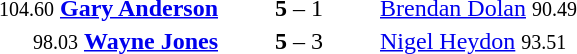<table style="text-align:center">
<tr>
<th width=223></th>
<th width=100></th>
<th width=223></th>
</tr>
<tr>
<td align=right><small><span>104.60</span></small> <strong><a href='#'>Gary Anderson</a></strong> </td>
<td><strong>5</strong> – 1</td>
<td align=left> <a href='#'>Brendan Dolan</a> <small><span>90.49</span></small></td>
</tr>
<tr>
<td align=right><small><span>98.03</span></small> <strong><a href='#'>Wayne Jones</a></strong> </td>
<td><strong>5</strong> – 3</td>
<td align=left> <a href='#'>Nigel Heydon</a> <small><span>93.51</span></small></td>
</tr>
</table>
